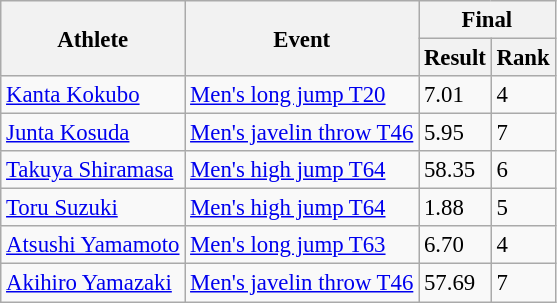<table class=wikitable style="font-size:95%" style="text-align:center">
<tr>
<th rowspan="2">Athlete</th>
<th rowspan="2">Event</th>
<th colspan="2">Final</th>
</tr>
<tr>
<th>Result</th>
<th>Rank</th>
</tr>
<tr>
<td align=left><a href='#'>Kanta Kokubo</a></td>
<td align=left><a href='#'>Men's long jump T20</a></td>
<td>7.01</td>
<td>4</td>
</tr>
<tr>
<td align=left><a href='#'>Junta Kosuda</a></td>
<td align=left><a href='#'>Men's javelin throw T46</a></td>
<td>5.95</td>
<td>7</td>
</tr>
<tr>
<td align=left><a href='#'>Takuya Shiramasa</a></td>
<td align=left><a href='#'>Men's high jump T64</a></td>
<td>58.35</td>
<td>6</td>
</tr>
<tr>
<td align=left><a href='#'>Toru Suzuki</a></td>
<td align=left><a href='#'>Men's high jump T64</a></td>
<td>1.88</td>
<td>5</td>
</tr>
<tr>
<td align=left><a href='#'>Atsushi Yamamoto</a></td>
<td align=left><a href='#'>Men's long jump T63</a></td>
<td>6.70</td>
<td>4</td>
</tr>
<tr>
<td align=left><a href='#'>Akihiro Yamazaki</a></td>
<td align=left><a href='#'>Men's javelin throw T46</a></td>
<td>57.69</td>
<td>7</td>
</tr>
</table>
